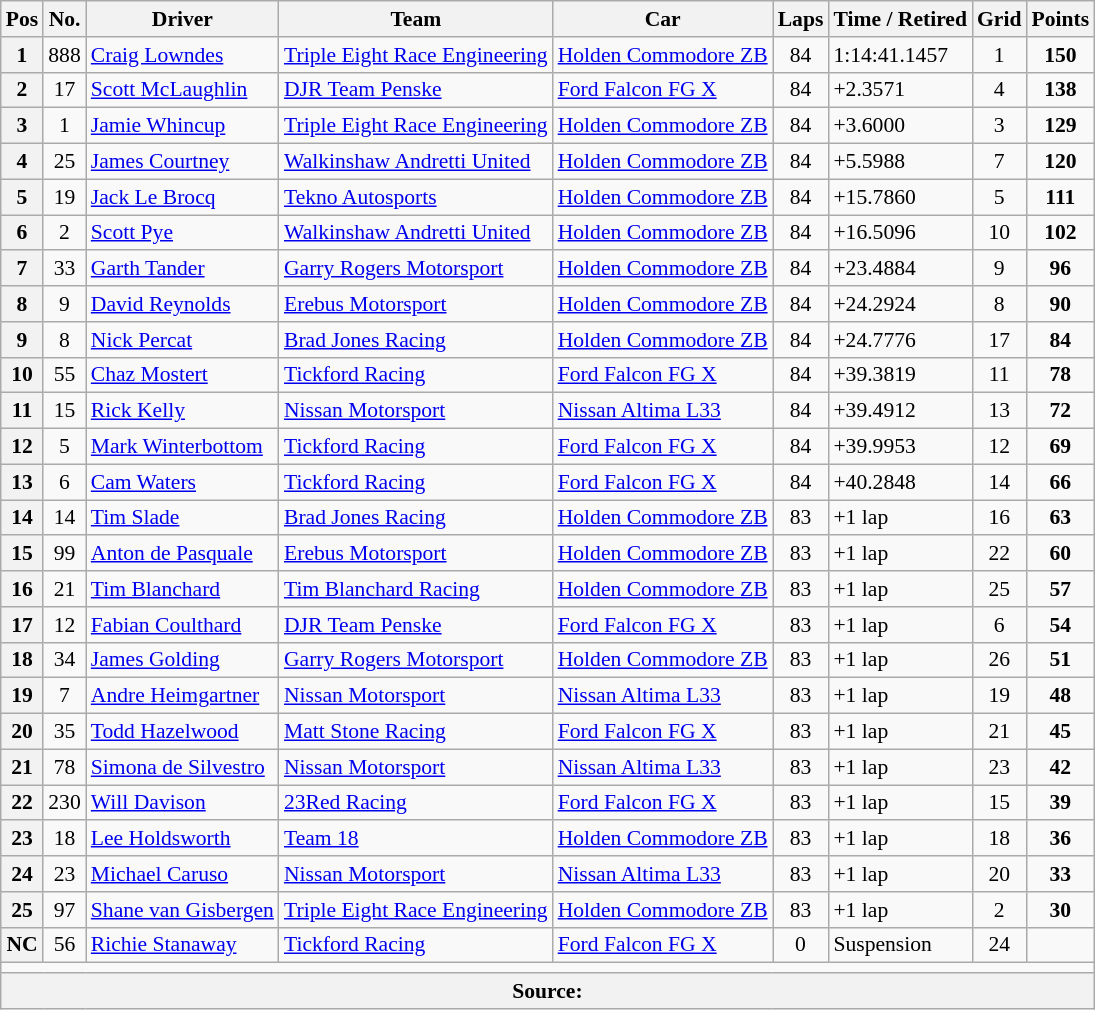<table class="wikitable" style="font-size:90%;">
<tr>
<th>Pos</th>
<th>No.</th>
<th>Driver</th>
<th>Team</th>
<th>Car</th>
<th>Laps</th>
<th>Time / Retired</th>
<th>Grid</th>
<th>Points</th>
</tr>
<tr>
<th>1</th>
<td align="center">888</td>
<td> <a href='#'>Craig Lowndes</a></td>
<td><a href='#'>Triple Eight Race Engineering</a></td>
<td><a href='#'>Holden Commodore ZB</a></td>
<td align="center">84</td>
<td>1:14:41.1457</td>
<td align="center">1</td>
<td align="center"><strong>150</strong></td>
</tr>
<tr>
<th>2</th>
<td align="center">17</td>
<td> <a href='#'>Scott McLaughlin</a></td>
<td><a href='#'>DJR Team Penske</a></td>
<td><a href='#'>Ford Falcon FG X</a></td>
<td align="center">84</td>
<td>+2.3571</td>
<td align="center">4</td>
<td align="center"><strong>138</strong></td>
</tr>
<tr>
<th>3</th>
<td align="center">1</td>
<td> <a href='#'>Jamie Whincup</a></td>
<td><a href='#'>Triple Eight Race Engineering</a></td>
<td><a href='#'>Holden Commodore ZB</a></td>
<td align="center">84</td>
<td>+3.6000</td>
<td align="center">3</td>
<td align="center"><strong>129</strong></td>
</tr>
<tr>
<th>4</th>
<td align="center">25</td>
<td> <a href='#'>James Courtney</a></td>
<td><a href='#'>Walkinshaw Andretti United</a></td>
<td><a href='#'>Holden Commodore ZB</a></td>
<td align="center">84</td>
<td>+5.5988</td>
<td align="center">7</td>
<td align="center"><strong>120</strong></td>
</tr>
<tr>
<th>5</th>
<td align="center">19</td>
<td> <a href='#'>Jack Le Brocq</a></td>
<td><a href='#'>Tekno Autosports</a></td>
<td><a href='#'>Holden Commodore ZB</a></td>
<td align="center">84</td>
<td>+15.7860</td>
<td align="center">5</td>
<td align="center"><strong>111</strong></td>
</tr>
<tr>
<th>6</th>
<td align="center">2</td>
<td> <a href='#'>Scott Pye</a></td>
<td><a href='#'>Walkinshaw Andretti United</a></td>
<td><a href='#'>Holden Commodore ZB</a></td>
<td align="center">84</td>
<td>+16.5096</td>
<td align="center">10</td>
<td align="center"><strong>102</strong></td>
</tr>
<tr>
<th>7</th>
<td align="center">33</td>
<td> <a href='#'>Garth Tander</a></td>
<td><a href='#'>Garry Rogers Motorsport</a></td>
<td><a href='#'>Holden Commodore ZB</a></td>
<td align="center">84</td>
<td>+23.4884</td>
<td align="center">9</td>
<td align="center"><strong>96</strong></td>
</tr>
<tr>
<th>8</th>
<td align="center">9</td>
<td> <a href='#'>David Reynolds</a></td>
<td><a href='#'>Erebus Motorsport</a></td>
<td><a href='#'>Holden Commodore ZB</a></td>
<td align="center">84</td>
<td>+24.2924</td>
<td align="center">8</td>
<td align="center"><strong>90</strong></td>
</tr>
<tr>
<th>9</th>
<td align="center">8</td>
<td> <a href='#'>Nick Percat</a></td>
<td><a href='#'>Brad Jones Racing</a></td>
<td><a href='#'>Holden Commodore ZB</a></td>
<td align="center">84</td>
<td>+24.7776</td>
<td align="center">17</td>
<td align="center"><strong>84</strong></td>
</tr>
<tr>
<th>10</th>
<td align="center">55</td>
<td> <a href='#'>Chaz Mostert</a></td>
<td><a href='#'>Tickford Racing</a></td>
<td><a href='#'>Ford Falcon FG X</a></td>
<td align="center">84</td>
<td>+39.3819</td>
<td align="center">11</td>
<td align="center"><strong>78</strong></td>
</tr>
<tr>
<th>11</th>
<td align="center">15</td>
<td> <a href='#'>Rick Kelly</a></td>
<td><a href='#'>Nissan Motorsport</a></td>
<td><a href='#'>Nissan Altima L33</a></td>
<td align="center">84</td>
<td>+39.4912</td>
<td align="center">13</td>
<td align="center"><strong>72</strong></td>
</tr>
<tr>
<th>12</th>
<td align="center">5</td>
<td> <a href='#'>Mark Winterbottom</a></td>
<td><a href='#'>Tickford Racing</a></td>
<td><a href='#'>Ford Falcon FG X</a></td>
<td align="center">84</td>
<td>+39.9953</td>
<td align="center">12</td>
<td align="center"><strong>69</strong></td>
</tr>
<tr>
<th>13</th>
<td align="center">6</td>
<td> <a href='#'>Cam Waters</a></td>
<td><a href='#'>Tickford Racing</a></td>
<td><a href='#'>Ford Falcon FG X</a></td>
<td align="center">84</td>
<td>+40.2848</td>
<td align="center">14</td>
<td align="center"><strong>66</strong></td>
</tr>
<tr>
<th>14</th>
<td align="center">14</td>
<td> <a href='#'>Tim Slade</a></td>
<td><a href='#'>Brad Jones Racing</a></td>
<td><a href='#'>Holden Commodore ZB</a></td>
<td align="center">83</td>
<td>+1 lap</td>
<td align="center">16</td>
<td align="center"><strong>63</strong></td>
</tr>
<tr>
<th>15</th>
<td align="center">99</td>
<td> <a href='#'>Anton de Pasquale</a></td>
<td><a href='#'>Erebus Motorsport</a></td>
<td><a href='#'>Holden Commodore ZB</a></td>
<td align="center">83</td>
<td>+1 lap</td>
<td align="center">22</td>
<td align="center"><strong>60</strong></td>
</tr>
<tr>
<th>16</th>
<td align="center">21</td>
<td> <a href='#'>Tim Blanchard</a></td>
<td><a href='#'>Tim Blanchard Racing</a></td>
<td><a href='#'>Holden Commodore ZB</a></td>
<td align="center">83</td>
<td>+1 lap</td>
<td align="center">25</td>
<td align="center"><strong>57</strong></td>
</tr>
<tr>
<th>17</th>
<td align="center">12</td>
<td> <a href='#'>Fabian Coulthard</a></td>
<td><a href='#'>DJR Team Penske</a></td>
<td><a href='#'>Ford Falcon FG X</a></td>
<td align="center">83</td>
<td>+1 lap</td>
<td align="center">6</td>
<td align="center"><strong>54</strong></td>
</tr>
<tr>
<th>18</th>
<td align="center">34</td>
<td> <a href='#'>James Golding</a></td>
<td><a href='#'>Garry Rogers Motorsport</a></td>
<td><a href='#'>Holden Commodore ZB</a></td>
<td align="center">83</td>
<td>+1 lap</td>
<td align="center">26</td>
<td align="center"><strong>51</strong></td>
</tr>
<tr>
<th>19</th>
<td align="center">7</td>
<td> <a href='#'>Andre Heimgartner</a></td>
<td><a href='#'>Nissan Motorsport</a></td>
<td><a href='#'>Nissan Altima L33</a></td>
<td align="center">83</td>
<td>+1 lap</td>
<td align="center">19</td>
<td align="center"><strong>48</strong></td>
</tr>
<tr>
<th>20</th>
<td align="center">35</td>
<td> <a href='#'>Todd Hazelwood</a></td>
<td><a href='#'>Matt Stone Racing</a></td>
<td><a href='#'>Ford Falcon FG X</a></td>
<td align="center">83</td>
<td>+1 lap</td>
<td align="center">21</td>
<td align="center"><strong>45</strong></td>
</tr>
<tr>
<th>21</th>
<td align="center">78</td>
<td> <a href='#'>Simona de Silvestro</a></td>
<td><a href='#'>Nissan Motorsport</a></td>
<td><a href='#'>Nissan Altima L33</a></td>
<td align="center">83</td>
<td>+1 lap</td>
<td align="center">23</td>
<td align="center"><strong>42</strong></td>
</tr>
<tr>
<th>22</th>
<td align="center">230</td>
<td> <a href='#'>Will Davison</a></td>
<td><a href='#'>23Red Racing</a></td>
<td><a href='#'>Ford Falcon FG X</a></td>
<td align="center">83</td>
<td>+1 lap</td>
<td align="center">15</td>
<td align="center"><strong>39</strong></td>
</tr>
<tr>
<th>23</th>
<td align="center">18</td>
<td> <a href='#'>Lee Holdsworth</a></td>
<td><a href='#'>Team 18</a></td>
<td><a href='#'>Holden Commodore ZB</a></td>
<td align="center">83</td>
<td>+1 lap</td>
<td align="center">18</td>
<td align="center"><strong>36</strong></td>
</tr>
<tr>
<th>24</th>
<td align="center">23</td>
<td> <a href='#'>Michael Caruso</a></td>
<td><a href='#'>Nissan Motorsport</a></td>
<td><a href='#'>Nissan Altima L33</a></td>
<td align="center">83</td>
<td>+1 lap</td>
<td align="center">20</td>
<td align="center"><strong>33</strong></td>
</tr>
<tr>
<th>25</th>
<td align="center">97</td>
<td> <a href='#'>Shane van Gisbergen</a></td>
<td><a href='#'>Triple Eight Race Engineering</a></td>
<td><a href='#'>Holden Commodore ZB</a></td>
<td align="center">83</td>
<td>+1 lap</td>
<td align="center">2</td>
<td align="center"><strong>30</strong></td>
</tr>
<tr>
<th>NC</th>
<td align="center">56</td>
<td> <a href='#'>Richie Stanaway</a></td>
<td><a href='#'>Tickford Racing</a></td>
<td><a href='#'>Ford Falcon FG X</a></td>
<td align="center">0</td>
<td>Suspension</td>
<td align="center">24</td>
<td align="center"></td>
</tr>
<tr>
<td colspan="9" align="center"></td>
</tr>
<tr>
<th colspan="9">Source:</th>
</tr>
</table>
